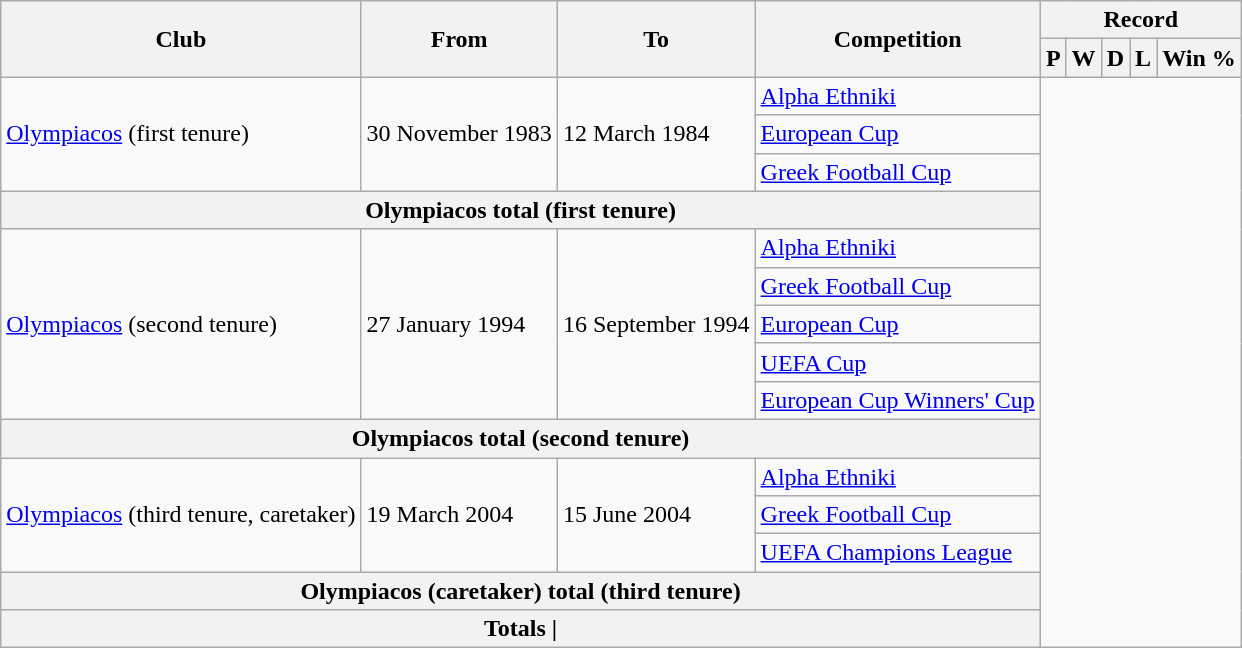<table class="wikitable collapsible collapsed">
<tr>
<th rowspan=2>Club</th>
<th rowspan=2>From</th>
<th rowspan=2>To</th>
<th rowspan=2>Competition</th>
<th colspan=5>Record</th>
</tr>
<tr>
<th>P</th>
<th>W</th>
<th>D</th>
<th>L</th>
<th>Win %</th>
</tr>
<tr>
<td rowspan=3 align=left><a href='#'>Olympiacos</a>     (first tenure)</td>
<td rowspan=3 align=left>30 November 1983</td>
<td rowspan=3 align=left>12 March 1984</td>
<td align=left><a href='#'>Alpha Ethniki</a><br></td>
</tr>
<tr>
<td align=left><a href='#'>European Cup</a><br></td>
</tr>
<tr>
<td align=left><a href='#'>Greek Football Cup</a><br></td>
</tr>
<tr>
<th colspan="4">Olympiacos total     (first tenure)<br></th>
</tr>
<tr>
<td rowspan=5 align=left><a href='#'>Olympiacos</a>     (second tenure)</td>
<td rowspan=5 align=left>27 January 1994</td>
<td rowspan=5 align=left>16 September 1994</td>
<td align=left><a href='#'>Alpha Ethniki</a><br></td>
</tr>
<tr>
<td align=left><a href='#'>Greek Football Cup</a><br></td>
</tr>
<tr>
<td align=left><a href='#'>European Cup</a><br></td>
</tr>
<tr>
<td align=left><a href='#'>UEFA Cup</a><br></td>
</tr>
<tr>
<td align=left><a href='#'>European Cup Winners' Cup</a><br></td>
</tr>
<tr>
<th colspan="4">Olympiacos total    (second tenure)<br></th>
</tr>
<tr>
<td rowspan=3 align=left><a href='#'>Olympiacos</a>     (third tenure, caretaker)</td>
<td rowspan=3 align=left>19 March 2004</td>
<td rowspan=3 align=left>15 June 2004</td>
<td align=left><a href='#'>Alpha Ethniki</a><br></td>
</tr>
<tr>
<td align=left><a href='#'>Greek Football Cup</a><br></td>
</tr>
<tr>
<td align=left><a href='#'>UEFA Champions League</a><br></td>
</tr>
<tr>
<th colspan="4">Olympiacos (caretaker) total      (third tenure)<br></th>
</tr>
<tr>
<th colspan="4">Totals |</th>
</tr>
</table>
